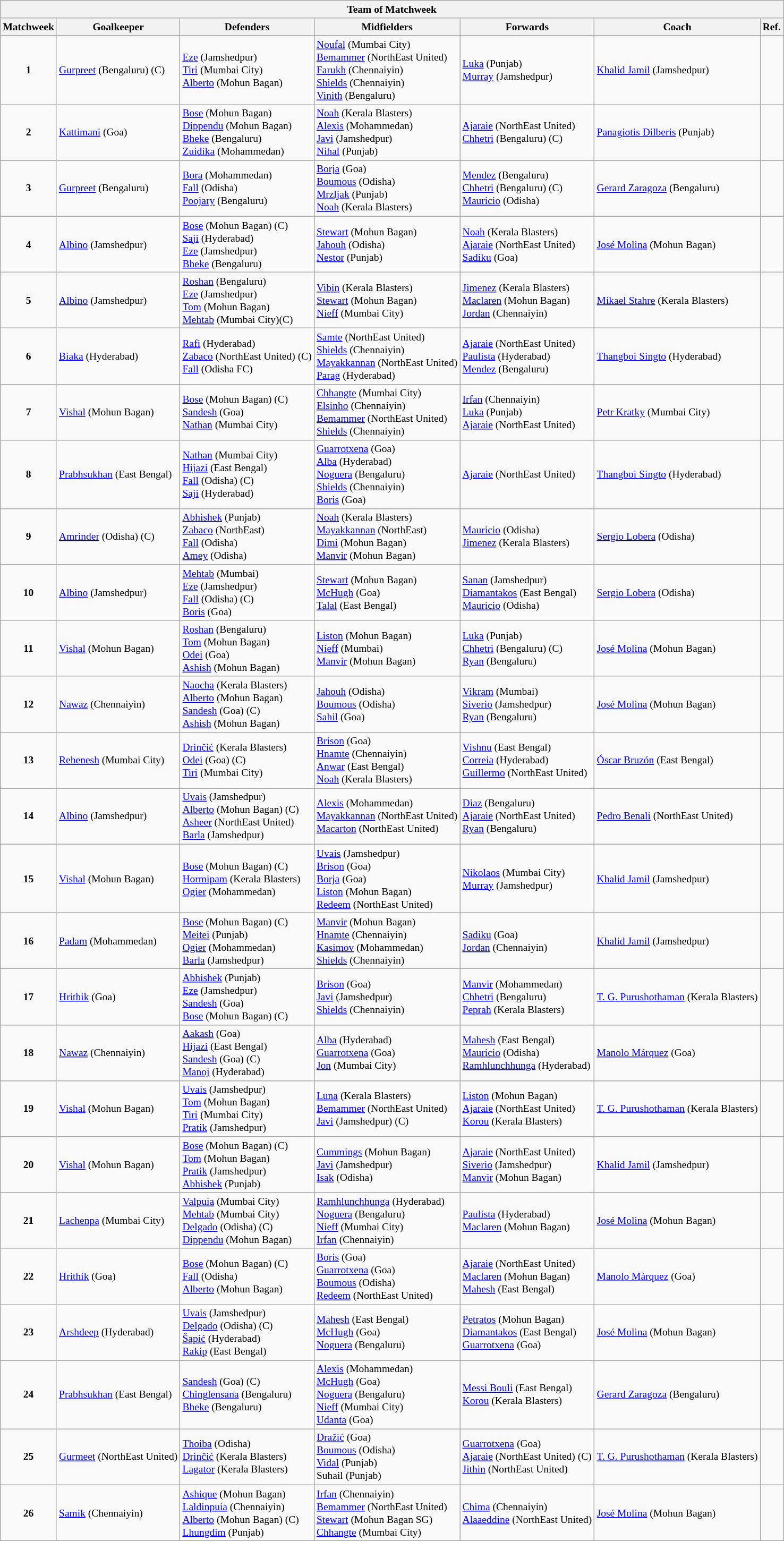<table class="wikitable collapsible" style="text-align: left; font-size:small;">
<tr>
<th colspan="7">Team of Matchweek</th>
</tr>
<tr>
<th>Matchweek</th>
<th>Goalkeeper</th>
<th>Defenders</th>
<th>Midfielders</th>
<th>Forwards</th>
<th>Coach</th>
<th>Ref.</th>
</tr>
<tr>
<td align="center"><strong>1</strong></td>
<td> <a href='#'>Gurpreet</a> (Bengaluru) (C)</td>
<td> <a href='#'>Eze</a> (Jamshedpur)<br> <a href='#'>Tiri</a> (Mumbai City)<br> <a href='#'>Alberto</a> (Mohun Bagan)</td>
<td> <a href='#'>Noufal</a> (Mumbai City)<br> <a href='#'>Bemammer</a> (NorthEast United)<br> <a href='#'>Farukh</a> (Chennaiyin)<br> <a href='#'>Shields</a> (Chennaiyin)<br> <a href='#'>Vinith</a> (Bengaluru)</td>
<td> <a href='#'>Luka</a> (Punjab)<br> <a href='#'>Murray</a> (Jamshedpur)</td>
<td> <a href='#'>Khalid Jamil</a> (Jamshedpur)</td>
<td></td>
</tr>
<tr>
<td align="center"><strong>2</strong></td>
<td> <a href='#'>Kattimani</a> (Goa)</td>
<td> <a href='#'>Bose</a> (Mohun Bagan)<br> <a href='#'>Dippendu</a> (Mohun Bagan)<br> <a href='#'>Bheke</a> (Bengaluru)<br> <a href='#'>Zuidika</a> (Mohammedan)</td>
<td> <a href='#'>Noah</a> (Kerala Blasters)<br> <a href='#'>Alexis</a> (Mohammedan)<br> <a href='#'>Javi</a> (Jamshedpur)<br> <a href='#'>Nihal</a> (Punjab)</td>
<td> <a href='#'>Ajaraie</a> (NorthEast United)<br> <a href='#'>Chhetri</a> (Bengaluru) (C)</td>
<td> <a href='#'>Panagiotis Dilberis</a> (Punjab)</td>
<td></td>
</tr>
<tr>
<td align="center"><strong>3</strong></td>
<td> <a href='#'>Gurpreet</a> (Bengaluru)</td>
<td> <a href='#'>Bora</a> (Mohammedan)<br> <a href='#'>Fall</a> (Odisha)<br> <a href='#'>Poojary</a> (Bengaluru)</td>
<td> <a href='#'>Borja</a> (Goa)<br> <a href='#'>Boumous</a> (Odisha)<br> <a href='#'>Mrzljak</a> (Punjab)<br> <a href='#'>Noah</a> (Kerala Blasters)</td>
<td> <a href='#'>Mendez</a> (Bengaluru)<br> <a href='#'>Chhetri</a> (Bengaluru) (C)<br> <a href='#'>Mauricio</a> (Odisha)</td>
<td> <a href='#'>Gerard Zaragoza</a> (Bengaluru)</td>
<td></td>
</tr>
<tr>
<td align="center"><strong>4</strong></td>
<td> <a href='#'>Albino</a> (Jamshedpur)</td>
<td> <a href='#'>Bose</a> (Mohun Bagan) (C)<br> <a href='#'>Saji</a> (Hyderabad)<br> <a href='#'>Eze</a> (Jamshedpur)<br> <a href='#'>Bheke</a> (Bengaluru)</td>
<td> <a href='#'>Stewart</a> (Mohun Bagan)<br> <a href='#'>Jahouh</a> (Odisha)<br> <a href='#'>Nestor</a> (Punjab)</td>
<td> <a href='#'>Noah</a> (Kerala Blasters)<br> <a href='#'>Ajaraie</a> (NorthEast United)<br> <a href='#'>Sadiku</a> (Goa)</td>
<td> <a href='#'>José Molina</a> (Mohun Bagan)</td>
<td></td>
</tr>
<tr>
<td align="center"><strong>5</strong></td>
<td> <a href='#'>Albino</a> (Jamshedpur)</td>
<td> <a href='#'>Roshan</a> (Bengaluru)<br> <a href='#'>Eze</a> (Jamshedpur)<br> <a href='#'>Tom</a> (Mohun Bagan)<br> <a href='#'>Mehtab</a> (Mumbai City)(C)</td>
<td> <a href='#'>Vibin</a> (Kerala Blasters)<br> <a href='#'>Stewart</a> (Mohun Bagan)<br> <a href='#'>Nieff</a> (Mumbai City)</td>
<td> <a href='#'>Jimenez</a> (Kerala Blasters)<br> <a href='#'>Maclaren</a> (Mohun Bagan)<br> <a href='#'>Jordan</a> (Chennaiyin)</td>
<td> <a href='#'>Mikael Stahre</a> (Kerala Blasters)</td>
<td></td>
</tr>
<tr>
<td align="center"><strong>6</strong></td>
<td> <a href='#'>Biaka</a> (Hyderabad)</td>
<td> <a href='#'>Rafi</a> (Hyderabad)<br> <a href='#'>Zabaco</a> (NorthEast United) (C) <br> <a href='#'>Fall</a> (Odisha FC)</td>
<td> <a href='#'>Samte</a> (NorthEast United)<br> <a href='#'>Shields</a> (Chennaiyin)<br> <a href='#'>Mayakkannan</a> (NorthEast United)<br> <a href='#'>Parag</a> (Hyderabad)</td>
<td> <a href='#'>Ajaraie</a> (NorthEast United)<br> <a href='#'>Paulista</a> (Hyderabad)<br> <a href='#'>Mendez</a> (Bengaluru)</td>
<td> <a href='#'>Thangboi Singto</a> (Hyderabad)</td>
<td></td>
</tr>
<tr>
<td align="center"><strong>7</strong></td>
<td> <a href='#'>Vishal</a> (Mohun Bagan)</td>
<td> <a href='#'>Bose</a> (Mohun Bagan) (C)<br> <a href='#'>Sandesh</a> (Goa)<br> <a href='#'>Nathan</a> (Mumbai City)</td>
<td> <a href='#'>Chhangte</a> (Mumbai City)<br> <a href='#'>Elsinho</a> (Chennaiyin)<br> <a href='#'>Bemammer</a> (NorthEast United)<br> <a href='#'>Shields</a> (Chennaiyin)</td>
<td> <a href='#'>Irfan</a> (Chennaiyin)<br> <a href='#'>Luka</a> (Punjab)<br> <a href='#'>Ajaraie</a> (NorthEast United)</td>
<td> <a href='#'>Petr Kratky</a> (Mumbai City)</td>
<td></td>
</tr>
<tr>
<td align="center"><strong>8</strong></td>
<td> <a href='#'>Prabhsukhan</a> (East Bengal)</td>
<td> <a href='#'>Nathan</a> (Mumbai City)<br> <a href='#'>Hijazi</a> (East Bengal)<br> <a href='#'>Fall</a> (Odisha) (C)<br> <a href='#'>Saji</a> (Hyderabad)</td>
<td> <a href='#'>Guarrotxena</a> (Goa)<br> <a href='#'>Alba</a> (Hyderabad)<br> <a href='#'>Noguera</a> (Bengaluru)<br> <a href='#'>Shields</a> (Chennaiyin)<br> <a href='#'>Boris</a> (Goa)</td>
<td> <a href='#'>Ajaraie</a> (NorthEast United)</td>
<td> <a href='#'>Thangboi Singto</a> (Hyderabad)</td>
<td></td>
</tr>
<tr>
<td align="center"><strong>9</strong></td>
<td> <a href='#'>Amrinder</a> (Odisha) (C)</td>
<td> <a href='#'>Abhishek</a> (Punjab)<br> <a href='#'>Zabaco</a> (NorthEast)<br> <a href='#'>Fall</a> (Odisha)<br> <a href='#'>Amey</a> (Odisha)</td>
<td> <a href='#'>Noah</a> (Kerala Blasters)<br> <a href='#'>Mayakkannan</a> (NorthEast)<br> <a href='#'>Dimi</a> (Mohun Bagan)<br> <a href='#'>Manvir</a> (Mohun Bagan)</td>
<td> <a href='#'>Mauricio</a> (Odisha)<br> <a href='#'>Jimenez</a> (Kerala Blasters)</td>
<td> <a href='#'>Sergio Lobera</a> (Odisha)</td>
<td></td>
</tr>
<tr>
<td align="center"><strong>10</strong></td>
<td> <a href='#'>Albino</a> (Jamshedpur)</td>
<td> <a href='#'>Mehtab</a> (Mumbai)<br> <a href='#'>Eze</a> (Jamshedpur)<br> <a href='#'>Fall</a> (Odisha) (C)<br> <a href='#'>Boris</a> (Goa)</td>
<td> <a href='#'>Stewart</a> (Mohun Bagan)<br> <a href='#'>McHugh</a> (Goa)<br> <a href='#'>Talal</a> (East Bengal)</td>
<td> <a href='#'>Sanan</a> (Jamshedpur)<br> <a href='#'>Diamantakos</a> (East Bengal)<br> <a href='#'>Mauricio</a> (Odisha)</td>
<td> <a href='#'>Sergio Lobera</a> (Odisha)</td>
<td></td>
</tr>
<tr>
<td align="center"><strong>11</strong></td>
<td> <a href='#'>Vishal</a> (Mohun Bagan)</td>
<td> <a href='#'>Roshan</a> (Bengaluru)<br> <a href='#'>Tom</a> (Mohun Bagan)<br> <a href='#'>Odei</a> (Goa)<br> <a href='#'>Ashish</a> (Mohun Bagan)</td>
<td> <a href='#'>Liston</a> (Mohun Bagan)<br> <a href='#'>Nieff</a> (Mumbai)<br> <a href='#'>Manvir</a> (Mohun Bagan)</td>
<td> <a href='#'>Luka</a> (Punjab)<br> <a href='#'>Chhetri</a> (Bengaluru) (C)<br> <a href='#'>Ryan</a> (Bengaluru)</td>
<td> <a href='#'>José Molina</a> (Mohun Bagan)</td>
<td></td>
</tr>
<tr>
<td align="center"><strong>12</strong></td>
<td> <a href='#'>Nawaz</a> (Chennaiyin)</td>
<td> <a href='#'>Naocha</a> (Kerala Blasters)<br> <a href='#'>Alberto</a> (Mohun Bagan)<br> <a href='#'>Sandesh</a> (Goa) (C)<br> <a href='#'>Ashish</a> (Mohun Bagan)</td>
<td> <a href='#'>Jahouh</a> (Odisha)<br> <a href='#'>Boumous</a> (Odisha)<br> <a href='#'>Sahil</a> (Goa)</td>
<td> <a href='#'>Vikram</a> (Mumbai)<br> <a href='#'>Siverio</a> (Jamshedpur)<br> <a href='#'>Ryan</a> (Bengaluru)</td>
<td> <a href='#'>José Molina</a> (Mohun Bagan)</td>
<td></td>
</tr>
<tr>
<td align="center"><strong>13</strong></td>
<td> <a href='#'>Rehenesh</a> (Mumbai City)</td>
<td> <a href='#'>Drinčić</a> (Kerala Blasters)<br> <a href='#'>Odei</a> (Goa) (C)<br> <a href='#'>Tiri</a> (Mumbai City)</td>
<td> <a href='#'>Brison</a> (Goa)<br> <a href='#'>Hnamte</a> (Chennaiyin)<br> <a href='#'>Anwar</a> (East Bengal)<br> <a href='#'>Noah</a> (Kerala Blasters)</td>
<td> <a href='#'>Vishnu</a> (East Bengal)<br> <a href='#'>Correia</a> (Hyderabad)<br> <a href='#'>Guillermo</a> (NorthEast United)</td>
<td> <a href='#'>Óscar Bruzón</a> (East Bengal)</td>
<td></td>
</tr>
<tr>
<td align="center"><strong>14</strong></td>
<td> <a href='#'>Albino</a> (Jamshedpur)</td>
<td> <a href='#'>Uvais</a> (Jamshedpur)<br> <a href='#'>Alberto</a> (Mohun Bagan) (C)<br> <a href='#'>Asheer</a> (NorthEast United)<br> <a href='#'>Barla</a> (Jamshedpur)</td>
<td> <a href='#'>Alexis</a> (Mohammedan)<br> <a href='#'>Mayakkannan</a> (NorthEast United)<br> <a href='#'>Macarton</a> (NorthEast United)</td>
<td> <a href='#'>Diaz</a> (Bengaluru)<br> <a href='#'>Ajaraie</a> (NorthEast United)<br> <a href='#'>Ryan</a> (Bengaluru)</td>
<td> <a href='#'>Pedro Benali</a> (NorthEast United)</td>
<td></td>
</tr>
<tr>
<td align="center"><strong>15</strong></td>
<td> <a href='#'>Vishal</a> (Mohun Bagan)</td>
<td> <a href='#'>Bose</a> (Mohun Bagan) (C)<br> <a href='#'>Hormipam</a> (Kerala Blasters)<br> <a href='#'>Ogier</a> (Mohammedan)</td>
<td> <a href='#'>Uvais</a> (Jamshedpur)<br> <a href='#'>Brison</a> (Goa)<br> <a href='#'>Borja</a> (Goa)<br> <a href='#'>Liston</a> (Mohun Bagan)<br> <a href='#'>Redeem</a> (NorthEast United)</td>
<td> <a href='#'>Nikolaos</a> (Mumbai City)<br> <a href='#'>Murray</a> (Jamshedpur)</td>
<td> <a href='#'>Khalid Jamil</a> (Jamshedpur)</td>
<td></td>
</tr>
<tr>
<td align="center"><strong>16</strong></td>
<td> <a href='#'>Padam</a> (Mohammedan)</td>
<td> <a href='#'>Bose</a> (Mohun Bagan) (C)<br> <a href='#'>Meitei</a> (Punjab)<br> <a href='#'>Ogier</a> (Mohammedan)<br> <a href='#'>Barla</a> (Jamshedpur)</td>
<td> <a href='#'>Manvir</a> (Mohun Bagan)<br> <a href='#'>Hnamte</a> (Chennaiyin)<br> <a href='#'>Kasimov</a> (Mohammedan)<br> <a href='#'>Shields</a> (Chennaiyin)</td>
<td> <a href='#'>Sadiku</a> (Goa)<br> <a href='#'>Jordan</a> (Chennaiyin)</td>
<td> <a href='#'>Khalid Jamil</a> (Jamshedpur)</td>
<td></td>
</tr>
<tr>
<td align="center"><strong>17</strong></td>
<td> <a href='#'>Hrithik</a> (Goa)</td>
<td> <a href='#'>Abhishek</a> (Punjab)<br> <a href='#'>Eze</a> (Jamshedpur)<br> <a href='#'>Sandesh</a> (Goa)<br> <a href='#'>Bose</a> (Mohun Bagan) (C)</td>
<td> <a href='#'>Brison</a> (Goa)<br> <a href='#'>Javi</a> (Jamshedpur)<br> <a href='#'>Shields</a> (Chennaiyin)</td>
<td> <a href='#'>Manvir</a> (Mohammedan)<br> <a href='#'>Chhetri</a> (Bengaluru)<br> <a href='#'>Peprah</a> (Kerala Blasters)</td>
<td> <a href='#'>T. G. Purushothaman</a> (Kerala Blasters)</td>
<td></td>
</tr>
<tr>
<td align="center"><strong>18</strong></td>
<td> <a href='#'>Nawaz</a> (Chennaiyin)</td>
<td> <a href='#'>Aakash</a> (Goa)<br> <a href='#'>Hijazi</a> (East Bengal)<br> <a href='#'>Sandesh</a> (Goa) (C)<br> <a href='#'>Manoj</a> (Hyderabad)</td>
<td> <a href='#'>Alba</a> (Hyderabad)<br> <a href='#'>Guarrotxena</a> (Goa)<br> <a href='#'>Jon</a> (Mumbai City)</td>
<td> <a href='#'>Mahesh</a> (East Bengal)<br> <a href='#'>Mauricio</a> (Odisha)<br> <a href='#'>Ramhlunchhunga</a> (Hyderabad)</td>
<td> <a href='#'>Manolo Márquez</a> (Goa)</td>
<td></td>
</tr>
<tr>
<td align="center"><strong>19</strong></td>
<td> <a href='#'>Vishal</a> (Mohun Bagan)</td>
<td> <a href='#'>Uvais</a> (Jamshedpur)<br> <a href='#'>Tom</a> (Mohun Bagan)<br> <a href='#'>Tiri</a> (Mumbai City)<br> <a href='#'>Pratik</a> (Jamshedpur)</td>
<td> <a href='#'>Luna</a> (Kerala Blasters)<br> <a href='#'>Bemammer</a> (NorthEast United)<br> <a href='#'>Javi</a> (Jamshedpur) (C)</td>
<td> <a href='#'>Liston</a> (Mohun Bagan)<br> <a href='#'>Ajaraie</a> (NorthEast United)<br> <a href='#'>Korou</a> (Kerala Blasters)</td>
<td> <a href='#'>T. G. Purushothaman</a> (Kerala Blasters)</td>
<td></td>
</tr>
<tr>
<td align="center"><strong>20</strong></td>
<td> <a href='#'>Vishal</a> (Mohun Bagan)</td>
<td> <a href='#'>Bose</a> (Mohun Bagan) (C)<br> <a href='#'>Tom</a> (Mohun Bagan)<br> <a href='#'>Pratik</a> (Jamshedpur)<br> <a href='#'>Abhishek</a> (Punjab)</td>
<td> <a href='#'>Cummings</a> (Mohun Bagan)<br> <a href='#'>Javi</a> (Jamshedpur)<br> <a href='#'>Isak</a> (Odisha)</td>
<td> <a href='#'>Ajaraie</a> (NorthEast United)<br> <a href='#'>Siverio</a> (Jamshedpur)<br> <a href='#'>Manvir</a> (Mohun Bagan)</td>
<td> <a href='#'>Khalid Jamil</a> (Jamshedpur)</td>
<td></td>
</tr>
<tr>
<td align="center"><strong>21</strong></td>
<td> <a href='#'>Lachenpa</a> (Mumbai City)</td>
<td> <a href='#'>Valpuia</a> (Mumbai City)<br> <a href='#'>Mehtab</a> (Mumbai City)<br> <a href='#'>Delgado</a> (Odisha) (C)<br> <a href='#'>Dippendu</a> (Mohun Bagan)</td>
<td> <a href='#'>Ramhlunchhunga</a> (Hyderabad)<br> <a href='#'>Noguera</a> (Bengaluru)<br> <a href='#'>Nieff</a> (Mumbai City)<br> <a href='#'>Irfan</a> (Chennaiyin)</td>
<td> <a href='#'>Paulista</a> (Hyderabad)<br> <a href='#'>Maclaren</a> (Mohun Bagan)</td>
<td> <a href='#'>José Molina</a> (Mohun Bagan)</td>
<td></td>
</tr>
<tr>
<td align="center"><strong>22</strong></td>
<td> <a href='#'>Hrithik</a> (Goa)</td>
<td> <a href='#'>Bose</a> (Mohun Bagan) (C)<br> <a href='#'>Fall</a> (Odisha)<br> <a href='#'>Alberto</a> (Mohun Bagan)</td>
<td> <a href='#'>Boris</a> (Goa)<br> <a href='#'>Guarrotxena</a> (Goa)<br> <a href='#'>Boumous</a> (Odisha)<br> <a href='#'>Redeem</a> (NorthEast United)</td>
<td> <a href='#'>Ajaraie</a> (NorthEast United)<br> <a href='#'>Maclaren</a> (Mohun Bagan)<br> <a href='#'>Mahesh</a> (East Bengal)</td>
<td> <a href='#'>Manolo Márquez</a> (Goa)</td>
<td></td>
</tr>
<tr>
<td align="center"><strong>23</strong></td>
<td> <a href='#'>Arshdeep</a> (Hyderabad)</td>
<td> <a href='#'>Uvais</a> (Jamshedpur)<br> <a href='#'>Delgado</a> (Odisha) (C)<br> <a href='#'>Šapić</a> (Hyderabad)<br> <a href='#'>Rakip</a> (East Bengal)</td>
<td> <a href='#'>Mahesh</a> (East Bengal)<br> <a href='#'>McHugh</a> (Goa)<br> <a href='#'>Noguera</a> (Bengaluru)</td>
<td> <a href='#'>Petratos</a> (Mohun Bagan)<br> <a href='#'>Diamantakos</a> (East Bengal)<br> <a href='#'>Guarrotxena</a> (Goa)</td>
<td> <a href='#'>José Molina</a> (Mohun Bagan)</td>
<td></td>
</tr>
<tr>
<td align="center"><strong>24</strong></td>
<td> <a href='#'>Prabhsukhan</a> (East Bengal)</td>
<td> <a href='#'>Sandesh</a> (Goa) (C)<br> <a href='#'>Chinglensana</a> (Bengaluru)<br> <a href='#'>Bheke</a> (Bengaluru)</td>
<td> <a href='#'>Alexis</a> (Mohammedan)<br> <a href='#'>McHugh</a> (Goa)<br> <a href='#'>Noguera</a> (Bengaluru)<br> <a href='#'>Nieff</a> (Mumbai City)<br> <a href='#'>Udanta</a> (Goa)</td>
<td> <a href='#'>Messi Bouli</a> (East Bengal)<br> <a href='#'>Korou</a> (Kerala Blasters)</td>
<td> <a href='#'>Gerard Zaragoza</a> (Bengaluru)</td>
<td></td>
</tr>
<tr>
<td align="center"><strong>25</strong></td>
<td> <a href='#'>Gurmeet</a> (NorthEast United)</td>
<td> <a href='#'>Thoiba</a> (Odisha)<br> <a href='#'>Drinčić</a> (Kerala Blasters)<br> <a href='#'>Lagator</a> (Kerala Blasters)</td>
<td> <a href='#'>Dražić</a> (Goa)<br> <a href='#'>Boumous</a> (Odisha)<br> <a href='#'>Vidal</a> (Punjab)<br> Suhail (Punjab)</td>
<td> <a href='#'>Guarrotxena</a> (Goa)<br> <a href='#'>Ajaraie</a> (NorthEast United) (C)<br> <a href='#'>Jithin</a> (NorthEast United)</td>
<td> <a href='#'>T. G. Purushothaman</a> (Kerala Blasters)</td>
<td></td>
</tr>
<tr>
<td align="center"><strong>26</strong></td>
<td> <a href='#'>Samik</a> (Chennaiyin)</td>
<td> <a href='#'>Ashique</a> (Mohun Bagan)<br> <a href='#'>Laldinpuia</a> (Chennaiyin)<br> <a href='#'>Alberto</a> (Mohun Bagan) (C)<br> <a href='#'>Lhungdim</a> (Punjab)</td>
<td> <a href='#'>Irfan</a> (Chennaiyin)<br> <a href='#'>Bemammer</a> (NorthEast United)<br> <a href='#'>Stewart</a> (Mohun Bagan SG)<br> <a href='#'>Chhangte</a> (Mumbai City)</td>
<td> <a href='#'>Chima</a> (Chennaiyin)<br> <a href='#'>Alaaeddine</a> (NorthEast United)<br></td>
<td> <a href='#'>José Molina</a> (Mohun Bagan)</td>
<td></td>
</tr>
</table>
